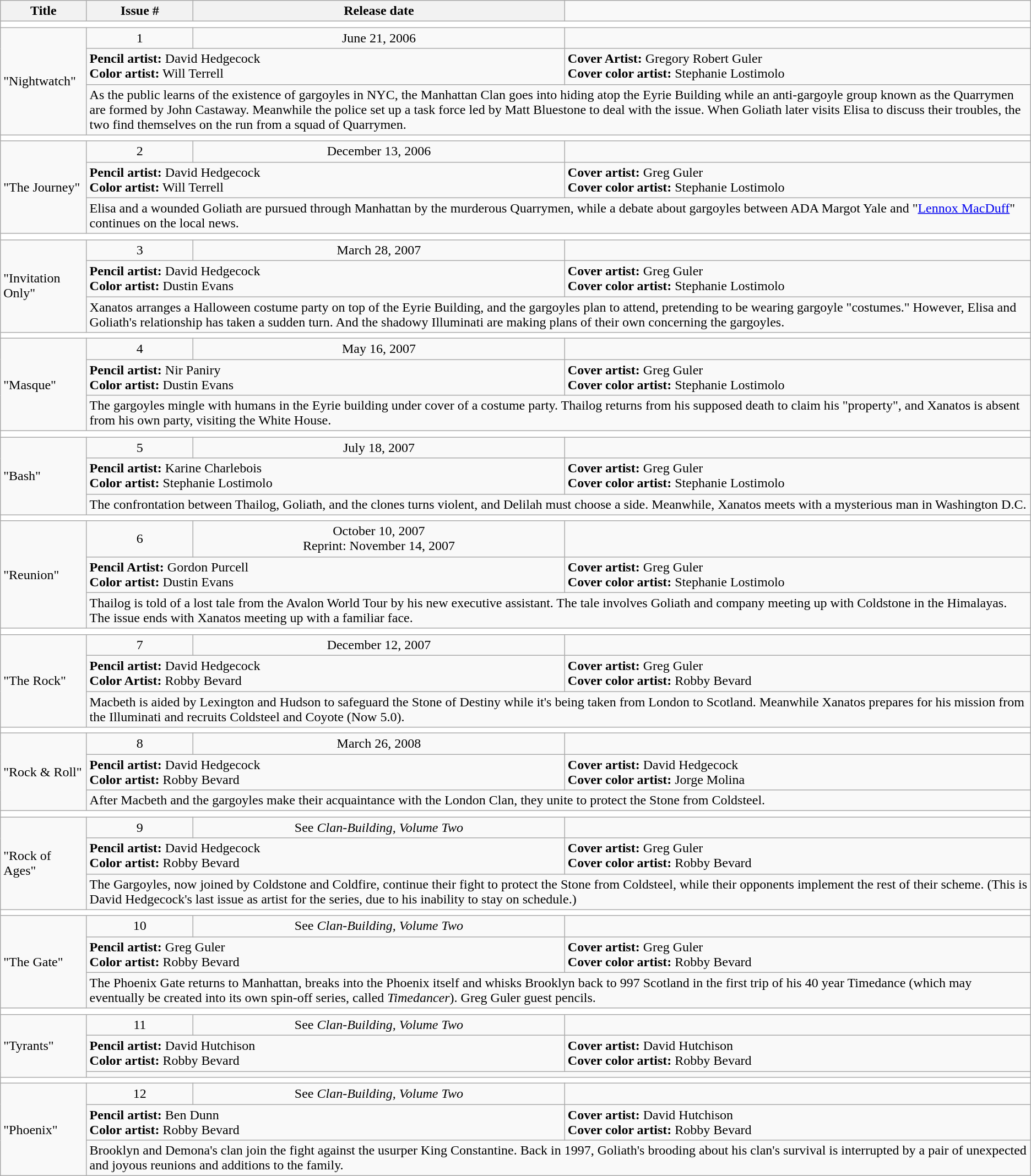<table class="wikitable">
<tr>
<th>Title</th>
<th>Issue #</th>
<th>Release date</th>
</tr>
<tr>
<td colspan="6" bgcolor="#FFFFFF"></td>
</tr>
<tr>
<td colspan="1" rowspan="3">"Nightwatch"</td>
<td align="center">1</td>
<td align="center">June 21, 2006</td>
</tr>
<tr>
<td colspan="2" rowspan="1"><strong>Pencil artist:</strong> David Hedgecock<br> <strong>Color artist:</strong> Will Terrell</td>
<td><strong>Cover Artist:</strong> Gregory Robert Guler<br> <strong>Cover color artist:</strong> Stephanie Lostimolo</td>
</tr>
<tr>
<td colspan="6">As the public learns of the existence of gargoyles in NYC, the Manhattan Clan goes into hiding atop the Eyrie Building while an anti-gargoyle group known as the Quarrymen are formed by John Castaway. Meanwhile the police set up a task force led by Matt Bluestone to deal with the issue. When Goliath later visits Elisa to discuss their troubles, the two find themselves on the run from a squad of Quarrymen.</td>
</tr>
<tr>
<td colspan="6" bgcolor="#FFFFFF"></td>
</tr>
<tr>
<td colspan="1" rowspan="3">"The Journey"</td>
<td align="center">2</td>
<td align="center">December 13, 2006</td>
</tr>
<tr>
<td colspan="2" rowspan="1"><strong>Pencil artist:</strong> David Hedgecock<br> <strong>Color artist:</strong> Will Terrell</td>
<td><strong>Cover artist:</strong> Greg Guler<br> <strong>Cover color artist:</strong> Stephanie Lostimolo</td>
</tr>
<tr>
<td colspan="6">Elisa and a wounded Goliath are pursued through Manhattan by the murderous Quarrymen, while a debate about gargoyles between ADA Margot Yale and "<a href='#'>Lennox MacDuff</a>" continues on the local news.</td>
</tr>
<tr>
<td colspan="6" bgcolor="#FFFFFF"></td>
</tr>
<tr>
<td colspan="1" rowspan="3">"Invitation Only"</td>
<td align="center">3</td>
<td align="center">March 28, 2007</td>
</tr>
<tr>
<td colspan="2" rowspan="1"><strong>Pencil artist:</strong> David Hedgecock<br> <strong>Color artist:</strong> Dustin Evans</td>
<td><strong>Cover artist:</strong> Greg Guler<br> <strong>Cover color artist:</strong> Stephanie Lostimolo</td>
</tr>
<tr>
<td colspan="6">Xanatos arranges a Halloween costume party on top of the Eyrie Building, and the gargoyles plan to attend, pretending to be wearing gargoyle "costumes." However, Elisa and Goliath's relationship has taken a sudden turn. And the shadowy Illuminati are making plans of their own concerning the gargoyles.</td>
</tr>
<tr>
<td colspan="6" bgcolor="#FFFFFF"></td>
</tr>
<tr>
<td colspan="1" rowspan="3">"Masque"</td>
<td align="center">4</td>
<td align="center">May 16, 2007</td>
</tr>
<tr>
<td colspan="2" rowspan="1"><strong>Pencil artist:</strong> Nir Paniry<br> <strong>Color artist:</strong> Dustin Evans</td>
<td><strong>Cover artist:</strong> Greg Guler<br> <strong>Cover color artist:</strong> Stephanie Lostimolo</td>
</tr>
<tr>
<td colspan="6">The gargoyles mingle with humans in the Eyrie building under cover of a costume party. Thailog returns from his supposed death to claim his "property", and Xanatos is absent from his own party, visiting the White House.</td>
</tr>
<tr>
<td colspan="6" bgcolor="#FFFFFF"></td>
</tr>
<tr>
<td colspan="1" rowspan="3">"Bash"</td>
<td align="center">5</td>
<td align="center">July 18, 2007</td>
</tr>
<tr>
<td colspan="2" rowspan="1"><strong>Pencil artist:</strong> Karine Charlebois<br> <strong>Color artist:</strong> Stephanie Lostimolo</td>
<td><strong>Cover artist:</strong> Greg Guler<br> <strong>Cover color artist:</strong> Stephanie Lostimolo</td>
</tr>
<tr>
<td colspan="6">The confrontation between Thailog, Goliath, and the clones turns violent, and Delilah must choose a side. Meanwhile, Xanatos meets with a mysterious man in Washington D.C.</td>
</tr>
<tr>
<td colspan="6" bgcolor="#FFFFFF"></td>
</tr>
<tr>
<td colspan="1" rowspan="3">"Reunion"</td>
<td align="center">6</td>
<td align="center">October 10, 2007<br>Reprint: November 14, 2007</td>
</tr>
<tr>
<td colspan="2" rowspan="1"><strong>Pencil Artist:</strong> Gordon Purcell<br> <strong>Color artist:</strong> Dustin Evans</td>
<td><strong>Cover artist:</strong> Greg Guler<br> <strong>Cover color artist:</strong> Stephanie Lostimolo</td>
</tr>
<tr>
<td colspan="6">Thailog is told of a lost tale from the Avalon World Tour by his new executive assistant. The tale involves Goliath and company meeting up with Coldstone in the Himalayas. The issue ends with Xanatos meeting up with a familiar face.</td>
</tr>
<tr>
<td colspan="6" bgcolor="#FFFFFF"></td>
</tr>
<tr>
<td colspan="1" rowspan="3">"The Rock"</td>
<td align="center">7</td>
<td align="center">December 12, 2007</td>
</tr>
<tr>
<td colspan="2" rowspan="1"><strong>Pencil artist:</strong> David Hedgecock<br> <strong>Color Artist:</strong> Robby Bevard</td>
<td><strong>Cover artist:</strong> Greg Guler<br> <strong>Cover color artist:</strong> Robby Bevard</td>
</tr>
<tr>
<td colspan="6">Macbeth is aided by Lexington and Hudson to safeguard the Stone of Destiny while it's being taken from London to Scotland. Meanwhile Xanatos prepares for his mission from the Illuminati and recruits Coldsteel and Coyote (Now 5.0).</td>
</tr>
<tr>
<td colspan="6" bgcolor="#FFFFFF"></td>
</tr>
<tr>
<td colspan="1" rowspan="3">"Rock & Roll"</td>
<td align="center">8</td>
<td align="center">March 26, 2008</td>
</tr>
<tr>
<td colspan="2" rowspan="1"><strong>Pencil artist:</strong> David Hedgecock<br> <strong>Color artist:</strong> Robby Bevard</td>
<td><strong>Cover artist:</strong> David Hedgecock<br> <strong>Cover color artist:</strong> Jorge Molina</td>
</tr>
<tr>
<td colspan="6">After Macbeth and the gargoyles make their acquaintance with the London Clan, they unite to protect the Stone from Coldsteel.</td>
</tr>
<tr>
<td colspan="6" bgcolor="#FFFFFF"></td>
</tr>
<tr>
<td colspan="1" rowspan="3">"Rock of Ages"</td>
<td align="center">9</td>
<td align="center">See <em>Clan-Building, Volume Two</em></td>
</tr>
<tr>
<td colspan="2" rowspan="1"><strong>Pencil artist:</strong> David Hedgecock<br> <strong>Color artist:</strong> Robby Bevard</td>
<td><strong>Cover artist:</strong> Greg Guler<br> <strong>Cover color artist:</strong> Robby Bevard</td>
</tr>
<tr>
<td colspan="6">The Gargoyles, now joined by Coldstone and Coldfire, continue their fight to protect the Stone from Coldsteel, while their opponents implement the rest of their scheme.  (This is David Hedgecock's last issue as artist for the series, due to his inability to stay on schedule.)</td>
</tr>
<tr>
<td colspan="6" bgcolor="#FFFFFF"></td>
</tr>
<tr>
<td colspan="1" rowspan="3">"The Gate"</td>
<td align="center">10</td>
<td align="center">See <em>Clan-Building, Volume Two</em></td>
</tr>
<tr>
<td colspan="2" rowspan="1"><strong>Pencil artist:</strong> Greg Guler<br> <strong>Color artist:</strong> Robby Bevard</td>
<td><strong>Cover artist:</strong> Greg Guler<br> <strong>Cover color artist:</strong> Robby Bevard</td>
</tr>
<tr>
<td colspan="6">The Phoenix Gate returns to Manhattan, breaks into the Phoenix itself and whisks Brooklyn back to 997 Scotland in the first trip of his 40 year Timedance (which may eventually be created into its own spin-off series, called <em>Timedancer</em>). Greg Guler guest pencils.</td>
</tr>
<tr>
<td colspan="6" bgcolor="#FFFFFF"></td>
</tr>
<tr>
<td colspan="1" rowspan="3">"Tyrants"</td>
<td align="center">11</td>
<td align="center">See <em>Clan-Building, Volume Two</em></td>
</tr>
<tr>
<td colspan="2" rowspan="1"><strong>Pencil artist:</strong> David Hutchison<br> <strong>Color artist:</strong> Robby Bevard</td>
<td><strong>Cover artist:</strong> David Hutchison<br> <strong>Cover color artist:</strong> Robby Bevard</td>
</tr>
<tr>
<td colspan="6"></td>
</tr>
<tr>
<td colspan="6" bgcolor="#FFFFFF"></td>
</tr>
<tr>
<td colspan="1" rowspan="3">"Phoenix"</td>
<td align="center">12</td>
<td align="center">See <em>Clan-Building, Volume Two</em></td>
</tr>
<tr>
<td colspan="2" rowspan="1"><strong>Pencil artist:</strong> Ben Dunn<br> <strong>Color artist:</strong> Robby Bevard</td>
<td><strong>Cover artist:</strong> David Hutchison<br> <strong>Cover color artist:</strong> Robby Bevard</td>
</tr>
<tr>
<td colspan="6">Brooklyn and Demona's clan join the fight against the usurper King Constantine.  Back in 1997, Goliath's brooding about his clan's survival is interrupted by a pair of unexpected and joyous reunions and additions to the family.</td>
</tr>
</table>
